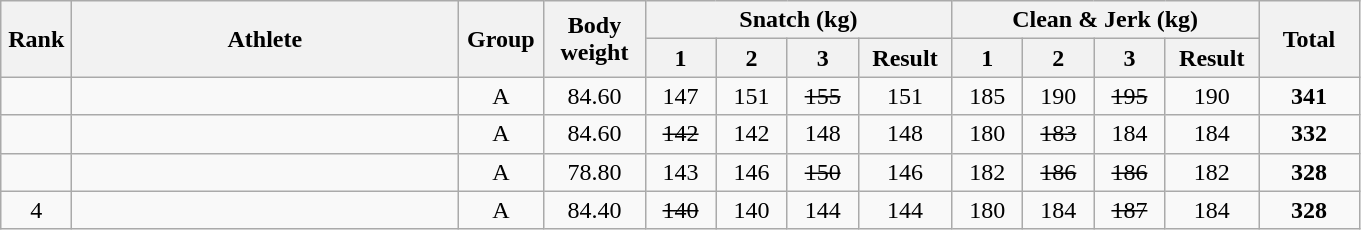<table class = "wikitable" style="text-align:center;">
<tr>
<th rowspan=2 width=40>Rank</th>
<th rowspan=2 width=250>Athlete</th>
<th rowspan=2 width=50>Group</th>
<th rowspan=2 width=60>Body weight</th>
<th colspan=4>Snatch (kg)</th>
<th colspan=4>Clean & Jerk (kg)</th>
<th rowspan=2 width=60>Total</th>
</tr>
<tr>
<th width=40>1</th>
<th width=40>2</th>
<th width=40>3</th>
<th width=55>Result</th>
<th width=40>1</th>
<th width=40>2</th>
<th width=40>3</th>
<th width=55>Result</th>
</tr>
<tr>
<td></td>
<td align=left></td>
<td>A</td>
<td>84.60</td>
<td>147</td>
<td>151</td>
<td><s>155</s></td>
<td>151</td>
<td>185</td>
<td>190</td>
<td><s>195</s></td>
<td>190</td>
<td><strong>341</strong></td>
</tr>
<tr>
<td></td>
<td align=left></td>
<td>A</td>
<td>84.60</td>
<td><s>142</s></td>
<td>142</td>
<td>148</td>
<td>148</td>
<td>180</td>
<td><s>183</s></td>
<td>184</td>
<td>184</td>
<td><strong>332</strong></td>
</tr>
<tr>
<td></td>
<td align=left></td>
<td>A</td>
<td>78.80</td>
<td>143</td>
<td>146</td>
<td><s>150</s></td>
<td>146</td>
<td>182</td>
<td><s>186</s></td>
<td><s>186</s></td>
<td>182</td>
<td><strong>328</strong></td>
</tr>
<tr>
<td>4</td>
<td align=left></td>
<td>A</td>
<td>84.40</td>
<td><s>140</s></td>
<td>140</td>
<td>144</td>
<td>144</td>
<td>180</td>
<td>184</td>
<td><s>187</s></td>
<td>184</td>
<td><strong>328</strong></td>
</tr>
</table>
